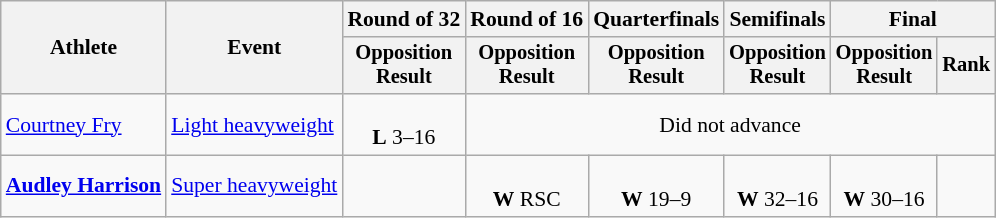<table class="wikitable" style="font-size:90%;">
<tr>
<th rowspan=2>Athlete</th>
<th rowspan=2>Event</th>
<th>Round of 32</th>
<th>Round of 16</th>
<th>Quarterfinals</th>
<th>Semifinals</th>
<th colspan=2>Final</th>
</tr>
<tr style="font-size:95%">
<th>Opposition<br>Result</th>
<th>Opposition<br>Result</th>
<th>Opposition<br>Result</th>
<th>Opposition<br>Result</th>
<th>Opposition<br>Result</th>
<th>Rank</th>
</tr>
<tr align=center>
<td align=left><a href='#'>Courtney Fry</a></td>
<td align=left><a href='#'>Light heavyweight</a></td>
<td><br><strong>L</strong> 3–16</td>
<td colspan="5">Did not advance</td>
</tr>
<tr align=center>
<td align=left><strong><a href='#'>Audley Harrison</a></strong></td>
<td align=left><a href='#'>Super heavyweight</a></td>
<td></td>
<td><br><strong>W</strong> RSC</td>
<td><br><strong>W</strong> 19–9</td>
<td><br><strong>W</strong> 32–16</td>
<td><br><strong>W</strong> 30–16</td>
<td></td>
</tr>
</table>
